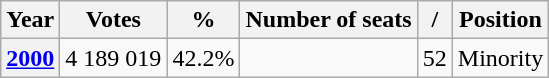<table class="wikitable">
<tr>
<th>Year</th>
<th><strong>Votes</strong></th>
<th><strong>%</strong></th>
<th>Number of seats</th>
<th>/</th>
<th>Position</th>
</tr>
<tr>
<th><a href='#'>2000</a></th>
<td>4 189 019</td>
<td>42.2%</td>
<td></td>
<td> 52</td>
<td>Minority</td>
</tr>
</table>
